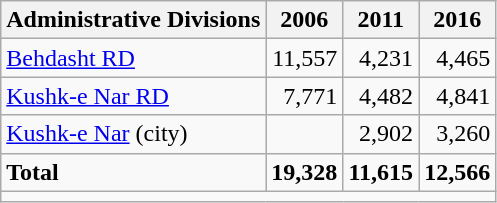<table class="wikitable">
<tr>
<th>Administrative Divisions</th>
<th>2006</th>
<th>2011</th>
<th>2016</th>
</tr>
<tr>
<td><a href='#'>Behdasht RD</a></td>
<td style="text-align: right;">11,557</td>
<td style="text-align: right;">4,231</td>
<td style="text-align: right;">4,465</td>
</tr>
<tr>
<td><a href='#'>Kushk-e Nar RD</a></td>
<td style="text-align: right;">7,771</td>
<td style="text-align: right;">4,482</td>
<td style="text-align: right;">4,841</td>
</tr>
<tr>
<td><a href='#'>Kushk-e Nar</a> (city)</td>
<td style="text-align: right;"></td>
<td style="text-align: right;">2,902</td>
<td style="text-align: right;">3,260</td>
</tr>
<tr>
<td><strong>Total</strong></td>
<td style="text-align: right;"><strong>19,328</strong></td>
<td style="text-align: right;"><strong>11,615</strong></td>
<td style="text-align: right;"><strong>12,566</strong></td>
</tr>
<tr>
<td colspan=4></td>
</tr>
</table>
